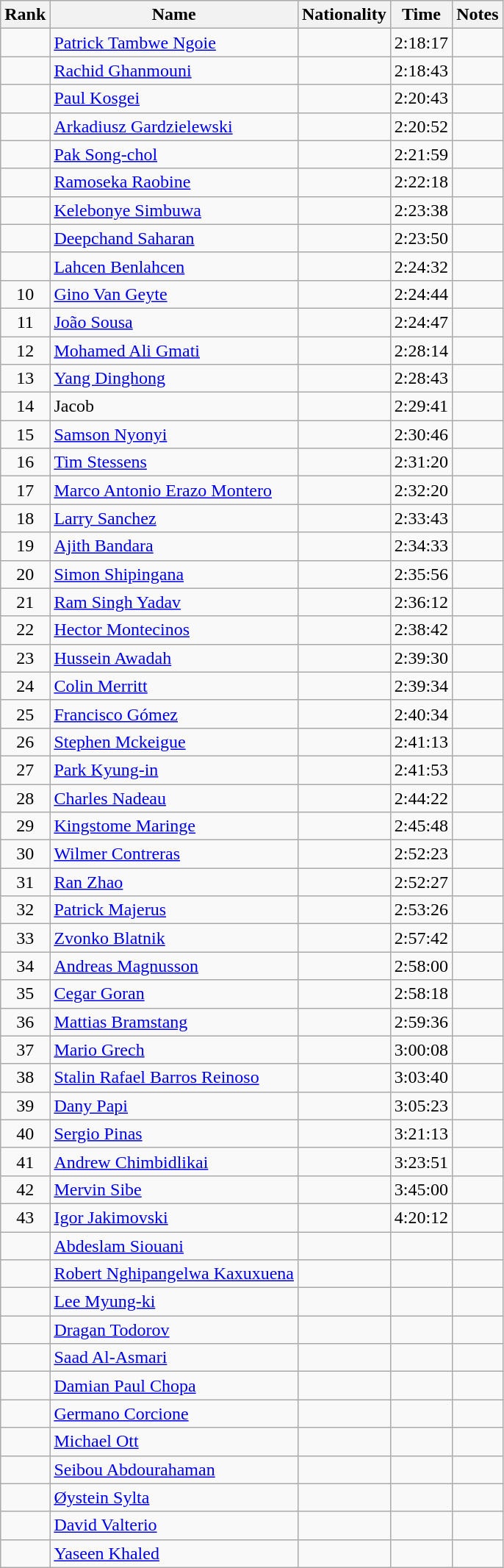<table class="wikitable sortable" style="text-align:center">
<tr>
<th>Rank</th>
<th>Name</th>
<th>Nationality</th>
<th>Time</th>
<th>Notes</th>
</tr>
<tr>
<td></td>
<td align=left><a href='#'>Patrick Tambwe Ngoie</a></td>
<td align=left></td>
<td>2:18:17</td>
<td></td>
</tr>
<tr>
<td></td>
<td align=left><a href='#'>Rachid Ghanmouni</a></td>
<td align=left></td>
<td>2:18:43</td>
<td></td>
</tr>
<tr>
<td></td>
<td align=left><a href='#'>Paul Kosgei</a></td>
<td align=left></td>
<td>2:20:43</td>
<td></td>
</tr>
<tr>
<td></td>
<td align=left><a href='#'>Arkadiusz Gardzielewski</a></td>
<td align=left></td>
<td>2:20:52</td>
<td></td>
</tr>
<tr>
<td></td>
<td align=left><a href='#'>Pak Song-chol</a></td>
<td align=left></td>
<td>2:21:59</td>
<td></td>
</tr>
<tr>
<td></td>
<td align=left><a href='#'>Ramoseka Raobine</a></td>
<td align=left></td>
<td>2:22:18</td>
<td></td>
</tr>
<tr>
<td></td>
<td align=left><a href='#'>Kelebonye Simbuwa</a></td>
<td align=left></td>
<td>2:23:38</td>
<td></td>
</tr>
<tr>
<td></td>
<td align=left><a href='#'>Deepchand Saharan</a></td>
<td align=left></td>
<td>2:23:50</td>
<td></td>
</tr>
<tr>
<td></td>
<td align=left><a href='#'>Lahcen Benlahcen</a></td>
<td align=left></td>
<td>2:24:32</td>
<td></td>
</tr>
<tr>
<td>10</td>
<td align=left><a href='#'>Gino Van Geyte</a></td>
<td align=left></td>
<td>2:24:44</td>
<td></td>
</tr>
<tr>
<td>11</td>
<td align=left><a href='#'>João Sousa</a></td>
<td align=left></td>
<td>2:24:47</td>
<td></td>
</tr>
<tr>
<td>12</td>
<td align=left><a href='#'>Mohamed Ali Gmati</a></td>
<td align=left></td>
<td>2:28:14</td>
<td></td>
</tr>
<tr>
<td>13</td>
<td align=left><a href='#'>Yang Dinghong</a></td>
<td align=left></td>
<td>2:28:43</td>
<td></td>
</tr>
<tr>
<td>14</td>
<td align=left>Jacob</td>
<td align=left></td>
<td>2:29:41</td>
<td></td>
</tr>
<tr>
<td>15</td>
<td align=left><a href='#'>Samson Nyonyi</a></td>
<td align=left></td>
<td>2:30:46</td>
<td></td>
</tr>
<tr>
<td>16</td>
<td align=left><a href='#'>Tim Stessens</a></td>
<td align=left></td>
<td>2:31:20</td>
<td></td>
</tr>
<tr>
<td>17</td>
<td align=left><a href='#'>Marco Antonio Erazo Montero</a></td>
<td align=left></td>
<td>2:32:20</td>
<td></td>
</tr>
<tr>
<td>18</td>
<td align=left><a href='#'>Larry Sanchez</a></td>
<td align=left></td>
<td>2:33:43</td>
<td></td>
</tr>
<tr>
<td>19</td>
<td align=left><a href='#'>Ajith Bandara</a></td>
<td align=left></td>
<td>2:34:33</td>
<td></td>
</tr>
<tr>
<td>20</td>
<td align=left><a href='#'>Simon Shipingana</a></td>
<td align=left></td>
<td>2:35:56</td>
<td></td>
</tr>
<tr>
<td>21</td>
<td align=left><a href='#'>Ram Singh Yadav</a></td>
<td align=left></td>
<td>2:36:12</td>
<td></td>
</tr>
<tr>
<td>22</td>
<td align=left><a href='#'>Hector Montecinos</a></td>
<td align=left></td>
<td>2:38:42</td>
<td></td>
</tr>
<tr>
<td>23</td>
<td align=left><a href='#'>Hussein Awadah</a></td>
<td align=left></td>
<td>2:39:30</td>
<td></td>
</tr>
<tr>
<td>24</td>
<td align=left><a href='#'>Colin Merritt</a></td>
<td align=left></td>
<td>2:39:34</td>
<td></td>
</tr>
<tr>
<td>25</td>
<td align=left><a href='#'>Francisco Gómez</a></td>
<td align=left></td>
<td>2:40:34</td>
<td></td>
</tr>
<tr>
<td>26</td>
<td align=left><a href='#'>Stephen Mckeigue</a></td>
<td align=left></td>
<td>2:41:13</td>
<td></td>
</tr>
<tr>
<td>27</td>
<td align=left><a href='#'>Park Kyung-in</a></td>
<td align=left></td>
<td>2:41:53</td>
<td></td>
</tr>
<tr>
<td>28</td>
<td align=left><a href='#'>Charles Nadeau</a></td>
<td align=left></td>
<td>2:44:22</td>
<td></td>
</tr>
<tr>
<td>29</td>
<td align=left><a href='#'>Kingstome Maringe</a></td>
<td align=left></td>
<td>2:45:48</td>
<td></td>
</tr>
<tr>
<td>30</td>
<td align=left><a href='#'>Wilmer Contreras</a></td>
<td align=left></td>
<td>2:52:23</td>
<td></td>
</tr>
<tr>
<td>31</td>
<td align=left><a href='#'>Ran Zhao</a></td>
<td align=left></td>
<td>2:52:27</td>
<td></td>
</tr>
<tr>
<td>32</td>
<td align=left><a href='#'>Patrick Majerus</a></td>
<td align=left></td>
<td>2:53:26</td>
<td></td>
</tr>
<tr>
<td>33</td>
<td align=left><a href='#'>Zvonko Blatnik</a></td>
<td align=left></td>
<td>2:57:42</td>
<td></td>
</tr>
<tr>
<td>34</td>
<td align=left><a href='#'>Andreas Magnusson</a></td>
<td align=left></td>
<td>2:58:00</td>
<td></td>
</tr>
<tr>
<td>35</td>
<td align=left><a href='#'>Cegar Goran</a></td>
<td align=left></td>
<td>2:58:18</td>
<td></td>
</tr>
<tr>
<td>36</td>
<td align=left><a href='#'>Mattias Bramstang</a></td>
<td align=left></td>
<td>2:59:36</td>
<td></td>
</tr>
<tr>
<td>37</td>
<td align=left><a href='#'>Mario Grech</a></td>
<td align=left></td>
<td>3:00:08</td>
<td></td>
</tr>
<tr>
<td>38</td>
<td align=left><a href='#'>Stalin Rafael Barros Reinoso</a></td>
<td align=left></td>
<td>3:03:40</td>
<td></td>
</tr>
<tr>
<td>39</td>
<td align=left><a href='#'>Dany Papi</a></td>
<td align=left></td>
<td>3:05:23</td>
<td></td>
</tr>
<tr>
<td>40</td>
<td align=left><a href='#'>Sergio Pinas</a></td>
<td align=left></td>
<td>3:21:13</td>
<td></td>
</tr>
<tr>
<td>41</td>
<td align=left><a href='#'>Andrew Chimbidlikai</a></td>
<td align=left></td>
<td>3:23:51</td>
<td></td>
</tr>
<tr>
<td>42</td>
<td align=left><a href='#'>Mervin Sibe</a></td>
<td align=left></td>
<td>3:45:00</td>
<td></td>
</tr>
<tr>
<td>43</td>
<td align=left><a href='#'>Igor Jakimovski</a></td>
<td align=left></td>
<td>4:20:12</td>
<td></td>
</tr>
<tr>
<td></td>
<td align=left><a href='#'>Abdeslam Siouani</a></td>
<td align=left></td>
<td></td>
<td></td>
</tr>
<tr>
<td></td>
<td align=left><a href='#'>Robert Nghipangelwa Kaxuxuena</a></td>
<td align=left></td>
<td></td>
<td></td>
</tr>
<tr>
<td></td>
<td align=left><a href='#'>Lee Myung-ki</a></td>
<td align=left></td>
<td></td>
<td></td>
</tr>
<tr>
<td></td>
<td align=left><a href='#'>Dragan Todorov</a></td>
<td align=left></td>
<td></td>
<td></td>
</tr>
<tr>
<td></td>
<td align=left><a href='#'>Saad Al-Asmari</a></td>
<td align=left></td>
<td></td>
<td></td>
</tr>
<tr>
<td></td>
<td align=left><a href='#'>Damian Paul Chopa</a></td>
<td align=left></td>
<td></td>
<td></td>
</tr>
<tr>
<td></td>
<td align=left><a href='#'>Germano Corcione</a></td>
<td align=left></td>
<td></td>
<td></td>
</tr>
<tr>
<td></td>
<td align=left><a href='#'>Michael Ott</a></td>
<td align=left></td>
<td></td>
<td></td>
</tr>
<tr>
<td></td>
<td align=left><a href='#'>Seibou Abdourahaman</a></td>
<td align=left></td>
<td></td>
<td></td>
</tr>
<tr>
<td></td>
<td align=left><a href='#'>Øystein Sylta</a></td>
<td align=left></td>
<td></td>
<td></td>
</tr>
<tr>
<td></td>
<td align=left><a href='#'>David Valterio</a></td>
<td align=left></td>
<td></td>
<td></td>
</tr>
<tr>
<td></td>
<td align=left><a href='#'>Yaseen Khaled</a></td>
<td align=left></td>
<td></td>
<td></td>
</tr>
</table>
